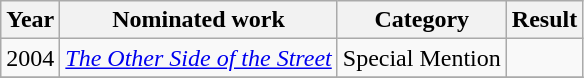<table class="wikitable sortable">
<tr>
<th>Year</th>
<th>Nominated work</th>
<th>Category</th>
<th>Result</th>
</tr>
<tr>
<td>2004</td>
<td><em><a href='#'>The Other Side of the Street</a></em></td>
<td>Special Mention</td>
<td></td>
</tr>
<tr>
</tr>
</table>
